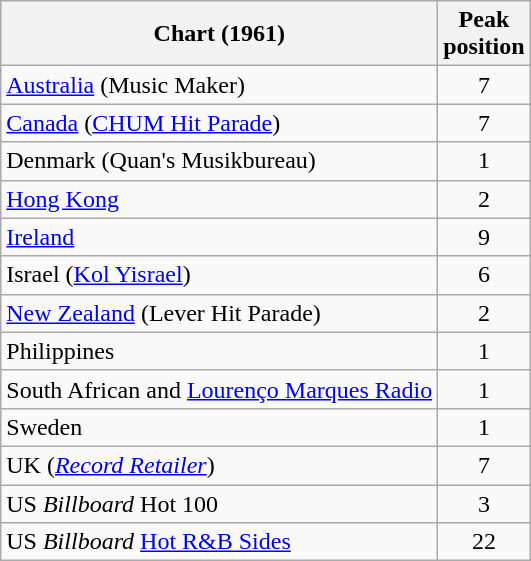<table class="wikitable sortable">
<tr>
<th align="left">Chart (1961)</th>
<th style="text-align:center;">Peak<br>position</th>
</tr>
<tr>
<td align="left"><a href='#'>Australia</a> (Music Maker)</td>
<td style="text-align:center;">7</td>
</tr>
<tr>
<td align="left"><a href='#'>Canada</a> (<a href='#'>CHUM Hit Parade</a>)</td>
<td style="text-align:center;">7</td>
</tr>
<tr>
<td align="left">Denmark (Quan's Musikbureau)</td>
<td style="text-align:center;">1</td>
</tr>
<tr>
<td align="left"><a href='#'>Hong Kong</a></td>
<td style="text-align:center;">2</td>
</tr>
<tr>
<td align="left"><a href='#'>Ireland</a></td>
<td style="text-align:center;">9</td>
</tr>
<tr>
<td align="left">Israel (<a href='#'>Kol Yisrael</a>)</td>
<td style="text-align:center;">6</td>
</tr>
<tr>
<td align="left"><a href='#'>New Zealand</a> (Lever Hit Parade)</td>
<td style="text-align:center;">2</td>
</tr>
<tr>
<td align="left">Philippines</td>
<td style="text-align:center;">1</td>
</tr>
<tr>
<td align="left">South African and <a href='#'>Lourenço Marques Radio</a></td>
<td style="text-align:center;">1</td>
</tr>
<tr>
<td align="left">Sweden</td>
<td style="text-align:center;">1</td>
</tr>
<tr>
<td align="left">UK (<em><a href='#'>Record Retailer</a></em>)</td>
<td style="text-align:center;">7</td>
</tr>
<tr>
<td align="left">US <em>Billboard</em> Hot 100</td>
<td style="text-align:center;">3</td>
</tr>
<tr>
<td align="left">US <em>Billboard</em> <a href='#'>Hot R&B Sides</a></td>
<td style="text-align:center;">22</td>
</tr>
</table>
